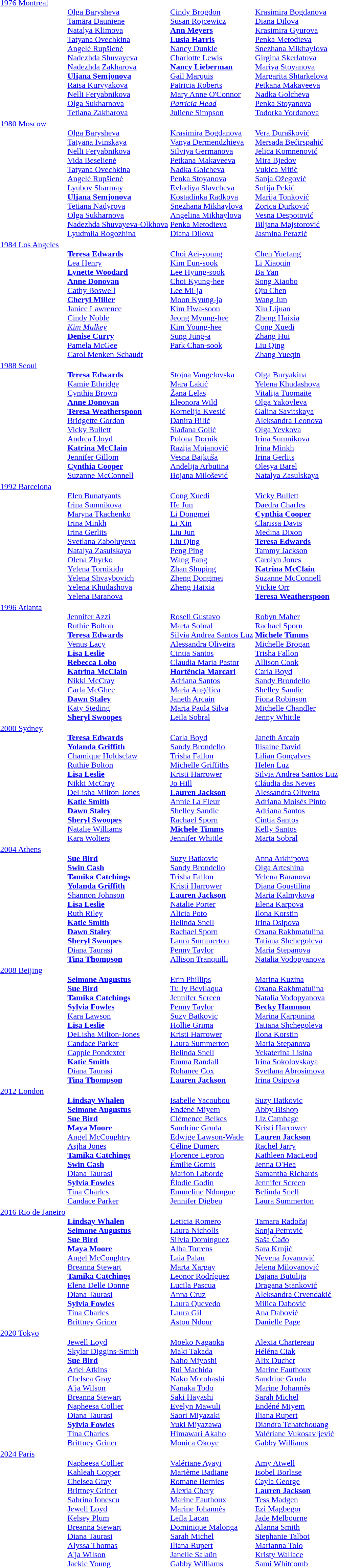<table>
<tr valign="top">
<td><a href='#'>1976 Montreal</a><br></td>
<td valign=top><br><a href='#'>Olga Barysheva</a><br><a href='#'>Tamāra Dauniene</a><br><a href='#'>Natalya Klimova</a><br><a href='#'>Tatyana Ovechkina</a><br><a href='#'>Angelė Rupšienė</a><br><a href='#'>Nadezhda Shuvayeva</a><br><a href='#'>Nadezhda Zakharova</a><br><strong><a href='#'>Uljana Semjonova</a></strong><br><a href='#'>Raisa Kurvyakova</a><br><a href='#'>Nelli Feryabnikova</a><br><a href='#'>Olga Sukharnova</a><br><a href='#'>Tetiana Zakharova</a></td>
<td valign=top><br><a href='#'>Cindy Brogdon</a><br><a href='#'>Susan Rojcewicz</a><br><strong><a href='#'>Ann Meyers</a></strong><br><strong><a href='#'>Lusia Harris</a></strong><br><a href='#'>Nancy Dunkle</a><br><a href='#'>Charlotte Lewis</a><br><strong><a href='#'>Nancy Lieberman</a></strong><br><a href='#'>Gail Marquis</a><br><a href='#'>Patricia Roberts</a><br><a href='#'>Mary Anne O'Connor</a><br><em><a href='#'>Patricia Head</a></em><br><a href='#'>Juliene Simpson</a></td>
<td valign=top><br><a href='#'>Krasimira Bogdanova</a><br><a href='#'>Diana Dilova</a><br><a href='#'>Krasimira Gyurova</a><br><a href='#'>Penka Metodieva</a><br><a href='#'>Snezhana Mikhaylova</a><br><a href='#'>Girgina Skerlatova</a><br><a href='#'>Mariya Stoyanova</a><br><a href='#'>Margarita Shtarkelova</a><br><a href='#'>Petkana Makaveeva</a><br><a href='#'>Nadka Golcheva</a><br><a href='#'>Penka Stoyanova</a><br><a href='#'>Todorka Yordanova</a></td>
</tr>
<tr valign="top">
<td><a href='#'>1980 Moscow</a><br></td>
<td valign=top><br><a href='#'>Olga Barysheva</a><br><a href='#'>Tatyana Ivinskaya</a><br><a href='#'>Nelli Feryabnikova</a><br><a href='#'>Vida Beselienė</a><br><a href='#'>Tatyana Ovechkina</a><br><a href='#'>Angelė Rupšienė</a><br><a href='#'>Lyubov Sharmay</a><br><strong><a href='#'>Uljana Semjonova</a></strong><br><a href='#'>Tetiana Nadyrova</a><br><a href='#'>Olga Sukharnova</a><br><a href='#'>Nadezhda Shuvayeva-Olkhova</a><br><a href='#'>Lyudmila Rogozhina</a></td>
<td valign=top><br><a href='#'>Krasimira Bogdanova</a><br><a href='#'>Vanya Dermendzhieva</a><br><a href='#'>Silviya Germanova</a><br><a href='#'>Petkana Makaveeva</a><br><a href='#'>Nadka Golcheva</a><br><a href='#'>Penka Stoyanova</a><br><a href='#'>Evladiya Slavcheva</a><br><a href='#'>Kostadinka Radkova</a><br><a href='#'>Snezhana Mikhaylova</a><br><a href='#'>Angelina Mikhaylova</a><br><a href='#'>Penka Metodieva</a><br><a href='#'>Diana Dilova</a></td>
<td valign=top><br><a href='#'>Vera Ðurašković</a><br><a href='#'>Mersada Bećirspahić</a><br><a href='#'>Jelica Komnenović</a><br><a href='#'>Mira Bjedov</a><br><a href='#'>Vukica Mitić</a><br><a href='#'>Sanja Ožegović</a><br><a href='#'>Sofija Pekić</a><br><a href='#'>Marija Tonković</a><br><a href='#'>Zorica Ðurković</a><br><a href='#'>Vesna Despotović</a><br><a href='#'>Biljana Majstorović</a><br><a href='#'>Jasmina Perazić</a></td>
</tr>
<tr valign="top">
<td><a href='#'>1984 Los Angeles</a><br></td>
<td valign=top><br><strong><a href='#'>Teresa Edwards</a></strong><br><a href='#'>Lea Henry</a><br><strong><a href='#'>Lynette Woodard</a></strong><br><strong><a href='#'>Anne Donovan</a></strong><br><a href='#'>Cathy Boswell</a><br><strong><a href='#'>Cheryl Miller</a></strong><br><a href='#'>Janice Lawrence</a><br><a href='#'>Cindy Noble</a><br><em><a href='#'>Kim Mulkey</a></em><br><strong><a href='#'>Denise Curry</a></strong><br><a href='#'>Pamela McGee</a><br><a href='#'>Carol Menken-Schaudt</a></td>
<td valign=top><br><a href='#'>Choi Aei-young</a><br><a href='#'>Kim Eun-sook</a><br><a href='#'>Lee Hyung-sook</a><br><a href='#'>Choi Kyung-hee</a><br><a href='#'>Lee Mi-ja</a><br><a href='#'>Moon Kyung-ja</a><br><a href='#'>Kim Hwa-soon</a><br><a href='#'>Jeong Myung-hee</a><br><a href='#'>Kim Young-hee</a><br><a href='#'>Sung Jung-a</a><br><a href='#'>Park Chan-sook</a></td>
<td valign=top><br><a href='#'>Chen Yuefang</a><br><a href='#'>Li Xiaoqin</a><br><a href='#'>Ba Yan</a><br><a href='#'>Song Xiaobo</a><br><a href='#'>Qiu Chen</a><br><a href='#'>Wang Jun</a><br><a href='#'>Xiu Lijuan</a><br><a href='#'>Zheng Haixia</a><br><a href='#'>Cong Xuedi</a><br><a href='#'>Zhang Hui</a><br><a href='#'>Liu Qing</a><br><a href='#'>Zhang Yueqin</a></td>
</tr>
<tr valign="top">
<td><a href='#'>1988 Seoul</a><br></td>
<td valign=top><br><strong><a href='#'>Teresa Edwards</a></strong><br><a href='#'>Kamie Ethridge</a><br><a href='#'>Cynthia Brown</a><br><strong><a href='#'>Anne Donovan</a></strong><br><strong><a href='#'>Teresa Weatherspoon</a></strong><br><a href='#'>Bridgette Gordon</a><br><a href='#'>Vicky Bullett</a><br><a href='#'>Andrea Lloyd</a><br><strong><a href='#'>Katrina McClain</a></strong><br><a href='#'>Jennifer Gillom</a><br><strong><a href='#'>Cynthia Cooper</a></strong><br><a href='#'>Suzanne McConnell</a></td>
<td valign=top><br><a href='#'>Stojna Vangelovska</a><br><a href='#'>Mara Lakić</a><br><a href='#'>Žana Lelas</a><br><a href='#'>Eleonora Wild</a><br><a href='#'>Kornelija Kvesić</a><br><a href='#'>Danira Bilić</a><br><a href='#'>Slađana Golić</a><br><a href='#'>Polona Dornik</a><br><a href='#'>Razija Mujanović</a><br><a href='#'>Vesna Bajkuša</a><br><a href='#'>Anđelija Arbutina</a><br><a href='#'>Bojana Milošević</a></td>
<td valign=top><br><a href='#'>Olga Buryakina</a><br><a href='#'>Yelena Khudashova</a><br><a href='#'>Vitalija Tuomaitė</a><br><a href='#'>Olga Yakovleva</a><br><a href='#'>Galina Savitskaya</a><br><a href='#'>Aleksandra Leonova</a><br><a href='#'>Olga Yevkova</a><br><a href='#'>Irina Sumnikova</a><br><a href='#'>Irina Minkh</a><br><a href='#'>Irina Gerlits</a><br><a href='#'>Olesya Barel</a><br><a href='#'>Natalya Zasulskaya</a></td>
</tr>
<tr valign="top">
<td><a href='#'>1992 Barcelona</a><br></td>
<td valign=top><br><a href='#'>Elen Bunatyants</a><br><a href='#'>Irina Sumnikova</a><br><a href='#'>Maryna Tkachenko</a><br><a href='#'>Irina Minkh</a><br><a href='#'>Irina Gerlits</a><br><a href='#'>Svetlana Zaboluyeva</a><br><a href='#'>Natalya Zasulskaya</a><br><a href='#'>Olena Zhyrko</a><br><a href='#'>Yelena Tornikidu</a><br><a href='#'>Yelena Shvaybovich</a><br><a href='#'>Yelena Khudashova</a><br><a href='#'>Yelena Baranova</a></td>
<td valign=top><br><a href='#'>Cong Xuedi</a><br><a href='#'>He Jun</a><br><a href='#'>Li Dongmei</a><br><a href='#'>Li Xin</a><br><a href='#'>Liu Jun</a><br><a href='#'>Liu Qing</a><br><a href='#'>Peng Ping</a><br><a href='#'>Wang Fang</a><br><a href='#'>Zhan Shuping</a><br><a href='#'>Zheng Dongmei</a><br><a href='#'>Zheng Haixia</a></td>
<td valign=top><br><a href='#'>Vicky Bullett</a><br><a href='#'>Daedra Charles</a><br><strong><a href='#'>Cynthia Cooper</a></strong><br><a href='#'>Clarissa Davis</a><br><a href='#'>Medina Dixon</a><br><strong><a href='#'>Teresa Edwards</a></strong><br><a href='#'>Tammy Jackson</a><br><a href='#'>Carolyn Jones</a><br><strong><a href='#'>Katrina McClain</a></strong><br><a href='#'>Suzanne McConnell</a><br><a href='#'>Vickie Orr</a><br><strong><a href='#'>Teresa Weatherspoon</a></strong></td>
</tr>
<tr valign="top">
<td><a href='#'>1996 Atlanta</a><br></td>
<td valign=top><br><a href='#'>Jennifer Azzi</a><br><a href='#'>Ruthie Bolton</a><br><strong><a href='#'>Teresa Edwards</a></strong><br><a href='#'>Venus Lacy</a><br><strong><a href='#'>Lisa Leslie</a></strong><br><strong><a href='#'>Rebecca Lobo</a></strong><br><strong><a href='#'>Katrina McClain</a></strong><br><a href='#'>Nikki McCray</a><br><a href='#'>Carla McGhee</a><br><strong><a href='#'>Dawn Staley</a></strong><br><a href='#'>Katy Steding</a><br><strong><a href='#'>Sheryl Swoopes</a></strong></td>
<td valign=top><br><a href='#'>Roseli Gustavo</a><br><a href='#'>Marta Sobral</a><br><a href='#'>Silvia Andrea Santos Luz</a><br><a href='#'>Alessandra Oliveira</a><br><a href='#'>Cintia Santos</a><br><a href='#'>Claudia Maria Pastor</a><br><strong><a href='#'>Hortência Marcari</a></strong><br><a href='#'>Adriana Santos</a><br><a href='#'>Maria Angélica</a><br><a href='#'>Janeth Arcain</a><br><a href='#'>Maria Paula Silva</a><br><a href='#'>Leila Sobral</a></td>
<td valign=top><br><a href='#'>Robyn Maher</a><br><a href='#'>Rachael Sporn</a><br><strong><a href='#'>Michele Timms</a></strong><br><a href='#'>Michelle Brogan</a><br><a href='#'>Trisha Fallon</a><br><a href='#'>Allison Cook</a><br><a href='#'>Carla Boyd</a><br><a href='#'>Sandy Brondello</a><br><a href='#'>Shelley Sandie</a><br><a href='#'>Fiona Robinson</a><br><a href='#'>Michelle Chandler</a><br><a href='#'>Jenny Whittle</a></td>
</tr>
<tr valign="top">
<td><a href='#'>2000 Sydney</a><br></td>
<td valign=top><br><strong><a href='#'>Teresa Edwards</a></strong><br><strong><a href='#'>Yolanda Griffith</a></strong><br><a href='#'>Chamique Holdsclaw</a><br><a href='#'>Ruthie Bolton</a><br><strong><a href='#'>Lisa Leslie</a></strong><br><a href='#'>Nikki McCray</a><br><a href='#'>DeLisha Milton-Jones</a><br><strong><a href='#'>Katie Smith</a></strong><br><strong><a href='#'>Dawn Staley</a></strong><br><strong><a href='#'>Sheryl Swoopes</a></strong><br><a href='#'>Natalie Williams</a><br><a href='#'>Kara Wolters</a></td>
<td valign=top><br><a href='#'>Carla Boyd</a><br><a href='#'>Sandy Brondello</a><br><a href='#'>Trisha Fallon</a><br><a href='#'>Michelle Griffiths</a><br><a href='#'>Kristi Harrower</a><br><a href='#'>Jo Hill</a><br><strong><a href='#'>Lauren Jackson</a></strong><br><a href='#'>Annie La Fleur</a><br><a href='#'>Shelley Sandie</a><br><a href='#'>Rachael Sporn</a><br><strong><a href='#'>Michele Timms</a></strong><br><a href='#'>Jennifer Whittle</a></td>
<td valign=top><br><a href='#'>Janeth Arcain</a><br><a href='#'>Ilisaine David</a><br><a href='#'>Lilian Gonçalves</a><br><a href='#'>Helen Luz</a><br><a href='#'>Silvia Andrea Santos Luz</a><br><a href='#'>Cláudia das Neves</a><br><a href='#'>Alessandra Oliveira</a><br><a href='#'>Adriana Moisés Pinto</a><br><a href='#'>Adriana Santos</a><br><a href='#'>Cintia Santos</a><br><a href='#'>Kelly Santos</a><br><a href='#'>Marta Sobral</a></td>
</tr>
<tr valign="top">
<td><a href='#'>2004 Athens</a><br></td>
<td valign=top><br><strong><a href='#'>Sue Bird</a></strong><br><strong><a href='#'>Swin Cash</a></strong><br><strong><a href='#'>Tamika Catchings</a></strong><br><strong><a href='#'>Yolanda Griffith</a></strong><br><a href='#'>Shannon Johnson</a><br><strong><a href='#'>Lisa Leslie</a></strong><br><a href='#'>Ruth Riley</a><br><strong><a href='#'>Katie Smith</a></strong><br><strong><a href='#'>Dawn Staley</a></strong><br><strong><a href='#'>Sheryl Swoopes</a></strong><br><a href='#'>Diana Taurasi</a><br><strong><a href='#'>Tina Thompson</a></strong></td>
<td valign=top><br><a href='#'>Suzy Batkovic</a><br><a href='#'>Sandy Brondello</a><br><a href='#'>Trisha Fallon</a><br><a href='#'>Kristi Harrower</a><br><strong><a href='#'>Lauren Jackson</a></strong><br><a href='#'>Natalie Porter</a><br><a href='#'>Alicia Poto</a><br><a href='#'>Belinda Snell</a><br><a href='#'>Rachael Sporn</a><br><a href='#'>Laura Summerton</a><br><a href='#'>Penny Taylor</a><br><a href='#'>Allison Tranquilli</a></td>
<td valign=top><br><a href='#'>Anna Arkhipova</a><br><a href='#'>Olga Arteshina</a><br><a href='#'>Yelena Baranova</a><br><a href='#'>Diana Goustilina</a><br><a href='#'>Maria Kalmykova</a><br><a href='#'>Elena Karpova</a><br><a href='#'>Ilona Korstin</a><br><a href='#'>Irina Osipova</a><br><a href='#'>Oxana Rakhmatulina</a><br><a href='#'>Tatiana Shchegoleva</a><br><a href='#'>Maria Stepanova</a><br><a href='#'>Natalia Vodopyanova</a></td>
</tr>
<tr valign="top">
<td><a href='#'>2008 Beijing</a><br></td>
<td valign=top><br><strong><a href='#'>Seimone Augustus</a></strong><br><strong><a href='#'>Sue Bird</a></strong><br><strong><a href='#'>Tamika Catchings</a></strong><br><strong><a href='#'>Sylvia Fowles</a></strong><br><a href='#'>Kara Lawson</a><br><strong><a href='#'>Lisa Leslie</a></strong><br><a href='#'>DeLisha Milton-Jones</a><br><a href='#'>Candace Parker</a><br><a href='#'>Cappie Pondexter</a><br><strong><a href='#'>Katie Smith</a></strong><br><a href='#'>Diana Taurasi</a><br><strong><a href='#'>Tina Thompson</a></strong></td>
<td valign=top><br><a href='#'>Erin Phillips</a><br><a href='#'>Tully Bevilaqua</a><br><a href='#'>Jennifer Screen</a><br><a href='#'>Penny Taylor</a><br><a href='#'>Suzy Batkovic</a><br><a href='#'>Hollie Grima</a><br><a href='#'>Kristi Harrower</a><br><a href='#'>Laura Summerton</a><br><a href='#'>Belinda Snell</a><br><a href='#'>Emma Randall</a><br><a href='#'>Rohanee Cox</a><br><strong><a href='#'>Lauren Jackson</a></strong></td>
<td valign=top><br><a href='#'>Marina Kuzina</a><br><a href='#'>Oxana Rakhmatulina</a><br><a href='#'>Natalia Vodopyanova</a><br><strong><a href='#'>Becky Hammon</a></strong><br><a href='#'>Marina Karpunina</a><br><a href='#'>Tatiana Shchegoleva</a><br><a href='#'>Ilona Korstin</a><br><a href='#'>Maria Stepanova</a><br><a href='#'>Yekaterina Lisina</a><br><a href='#'>Irina Sokolovskaya</a><br><a href='#'>Svetlana Abrosimova</a><br><a href='#'>Irina Osipova</a></td>
</tr>
<tr valign="top">
<td><a href='#'>2012 London</a><br></td>
<td><br><strong><a href='#'>Lindsay Whalen</a></strong><br><strong><a href='#'>Seimone Augustus</a></strong><br><strong><a href='#'>Sue Bird</a></strong><br><strong><a href='#'>Maya Moore</a></strong><br><a href='#'>Angel McCoughtry</a><br><a href='#'>Asjha Jones</a><br><strong><a href='#'>Tamika Catchings</a></strong><br><strong><a href='#'>Swin Cash</a></strong><br><a href='#'>Diana Taurasi</a><br><strong><a href='#'>Sylvia Fowles</a></strong><br><a href='#'>Tina Charles</a><br><a href='#'>Candace Parker</a></td>
<td><br><a href='#'>Isabelle Yacoubou</a><br><a href='#'>Endéné Miyem</a><br><a href='#'>Clémence Beikes</a><br><a href='#'>Sandrine Gruda</a><br><a href='#'>Edwige Lawson-Wade</a><br><a href='#'>Céline Dumerc</a><br><a href='#'>Florence Lepron</a><br><a href='#'>Émilie Gomis</a><br><a href='#'>Marion Laborde</a><br><a href='#'>Élodie Godin</a><br><a href='#'>Emmeline Ndongue</a><br><a href='#'>Jennifer Digbeu</a></td>
<td><br><a href='#'>Suzy Batkovic</a><br><a href='#'>Abby Bishop</a><br><a href='#'>Liz Cambage</a><br><a href='#'>Kristi Harrower</a><br><strong><a href='#'>Lauren Jackson</a></strong><br><a href='#'>Rachel Jarry</a><br><a href='#'>Kathleen MacLeod</a><br><a href='#'>Jenna O'Hea</a><br><a href='#'>Samantha Richards</a><br><a href='#'>Jennifer Screen</a><br><a href='#'>Belinda Snell</a><br><a href='#'>Laura Summerton</a></td>
</tr>
<tr valign="top">
<td><a href='#'>2016 Rio de Janeiro</a><br></td>
<td><br><strong><a href='#'>Lindsay Whalen</a></strong><br><strong><a href='#'>Seimone Augustus</a></strong><br><strong><a href='#'>Sue Bird</a></strong><br><strong><a href='#'>Maya Moore</a></strong><br><a href='#'>Angel McCoughtry</a><br><a href='#'>Breanna Stewart</a><br><strong><a href='#'>Tamika Catchings</a></strong><br><a href='#'>Elena Delle Donne</a><br><a href='#'>Diana Taurasi</a><br><strong><a href='#'>Sylvia Fowles</a></strong><br><a href='#'>Tina Charles</a><br><a href='#'>Brittney Griner</a></td>
<td><br><a href='#'>Leticia Romero</a><br><a href='#'>Laura Nicholls</a><br><a href='#'>Silvia Domínguez</a><br><a href='#'>Alba Torrens</a><br><a href='#'>Laia Palau</a><br><a href='#'>Marta Xargay</a><br><a href='#'>Leonor Rodríguez</a><br><a href='#'>Lucila Pascua</a><br><a href='#'>Anna Cruz</a><br><a href='#'>Laura Quevedo</a><br><a href='#'>Laura Gil</a><br><a href='#'>Astou Ndour</a></td>
<td><br><a href='#'>Tamara Radočaj</a><br><a href='#'>Sonja Petrović</a><br><a href='#'>Saša Čađo</a><br><a href='#'>Sara Krnjić</a><br><a href='#'>Nevena Jovanović</a><br><a href='#'>Jelena Milovanović</a><br><a href='#'>Dajana Butulija</a><br><a href='#'>Dragana Stanković</a><br><a href='#'>Aleksandra Crvendakić</a><br><a href='#'>Milica Dabović</a><br><a href='#'>Ana Dabović</a><br><a href='#'>Danielle Page</a></td>
</tr>
<tr valign="top">
<td><a href='#'>2020 Tokyo</a><br></td>
<td><br><a href='#'>Jewell Loyd</a><br><a href='#'>Skylar Diggins-Smith</a><br><strong><a href='#'>Sue Bird</a></strong><br><a href='#'>Ariel Atkins</a><br><a href='#'>Chelsea Gray</a><br><a href='#'>A'ja Wilson</a><br><a href='#'>Breanna Stewart</a><br><a href='#'>Napheesa Collier</a><br><a href='#'>Diana Taurasi</a><br><strong><a href='#'>Sylvia Fowles</a></strong><br><a href='#'>Tina Charles</a><br><a href='#'>Brittney Griner</a></td>
<td><br><a href='#'>Moeko Nagaoka</a><br><a href='#'>Maki Takada</a><br><a href='#'>Naho Miyoshi</a><br><a href='#'>Rui Machida</a><br><a href='#'>Nako Motohashi</a><br><a href='#'>Nanaka Todo</a><br><a href='#'>Saki Hayashi</a><br><a href='#'>Evelyn Mawuli</a><br><a href='#'>Saori Miyazaki</a><br><a href='#'>Yuki Miyazawa</a><br><a href='#'>Himawari Akaho</a><br><a href='#'>Monica Okoye</a></td>
<td><br><a href='#'>Alexia Chartereau</a><br><a href='#'>Héléna Ciak</a><br><a href='#'>Alix Duchet</a><br><a href='#'>Marine Fauthoux</a><br><a href='#'>Sandrine Gruda</a><br><a href='#'>Marine Johannès</a><br><a href='#'>Sarah Michel</a><br><a href='#'>Endéné Miyem</a><br><a href='#'>Iliana Rupert</a><br><a href='#'>Diandra Tchatchouang</a><br><a href='#'>Valériane Vukosavljević</a><br><a href='#'>Gabby Williams</a></td>
</tr>
<tr valign="top">
<td><a href='#'>2024 Paris</a> <br></td>
<td><br><a href='#'>Napheesa Collier</a><br><a href='#'>Kahleah Copper</a><br><a href='#'>Chelsea Gray</a><br><a href='#'>Brittney Griner</a><br><a href='#'>Sabrina Ionescu</a><br><a href='#'>Jewell Loyd</a><br><a href='#'>Kelsey Plum</a><br><a href='#'>Breanna Stewart</a><br><a href='#'>Diana Taurasi</a><br><a href='#'>Alyssa Thomas</a><br><a href='#'>A'ja Wilson</a><br><a href='#'>Jackie Young</a></td>
<td><br><a href='#'>Valériane Ayayi</a><br><a href='#'>Marième Badiane</a><br><a href='#'>Romane Bernies</a><br><a href='#'>Alexia Chery</a><br><a href='#'>Marine Fauthoux</a><br><a href='#'>Marine Johannès</a><br><a href='#'>Leïla Lacan</a><br><a href='#'>Dominique Malonga</a><br><a href='#'>Sarah Michel</a><br><a href='#'>Iliana Rupert</a><br><a href='#'>Janelle Salaün</a><br><a href='#'>Gabby Williams</a></td>
<td><br><a href='#'>Amy Atwell</a><br><a href='#'>Isobel Borlase</a><br><a href='#'>Cayla George</a><br><strong><a href='#'>Lauren Jackson</a></strong><br><a href='#'>Tess Madgen</a><br><a href='#'>Ezi Magbegor</a><br><a href='#'>Jade Melbourne</a><br><a href='#'>Alanna Smith</a><br><a href='#'>Stephanie Talbot</a><br><a href='#'>Marianna Tolo</a><br><a href='#'>Kristy Wallace</a><br><a href='#'>Sami Whitcomb</a></td>
</tr>
</table>
